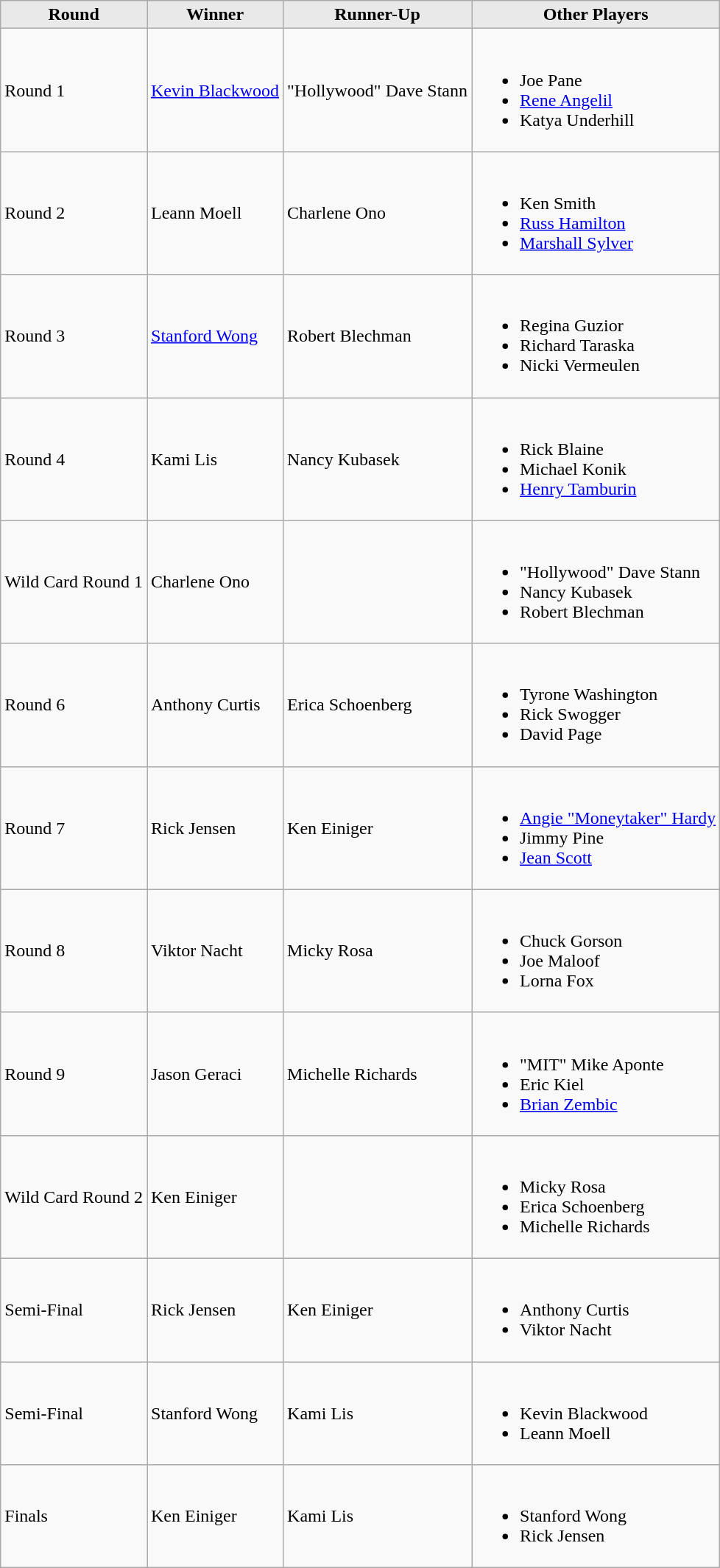<table class="wikitable">
<tr>
<th style="background: #E9E9E9;">Round</th>
<th style="background: #E9E9E9;">Winner</th>
<th style="background: #E9E9E9;">Runner-Up</th>
<th style="background: #E9E9E9;">Other Players</th>
</tr>
<tr>
<td>Round 1</td>
<td><a href='#'>Kevin Blackwood</a></td>
<td>"Hollywood" Dave Stann</td>
<td><br><ul><li>Joe Pane</li><li><a href='#'>Rene Angelil</a></li><li>Katya Underhill</li></ul></td>
</tr>
<tr>
<td>Round 2</td>
<td>Leann Moell</td>
<td>Charlene Ono</td>
<td><br><ul><li>Ken Smith</li><li><a href='#'>Russ Hamilton</a></li><li><a href='#'>Marshall Sylver</a></li></ul></td>
</tr>
<tr>
<td>Round 3</td>
<td><a href='#'>Stanford Wong</a></td>
<td>Robert Blechman</td>
<td><br><ul><li>Regina Guzior</li><li>Richard Taraska</li><li>Nicki Vermeulen</li></ul></td>
</tr>
<tr>
<td>Round 4</td>
<td>Kami Lis</td>
<td>Nancy Kubasek</td>
<td><br><ul><li>Rick Blaine</li><li>Michael Konik</li><li><a href='#'>Henry Tamburin</a></li></ul></td>
</tr>
<tr>
<td>Wild Card Round 1</td>
<td>Charlene Ono</td>
<td></td>
<td><br><ul><li>"Hollywood" Dave Stann</li><li>Nancy Kubasek</li><li>Robert Blechman</li></ul></td>
</tr>
<tr>
<td>Round 6</td>
<td>Anthony Curtis</td>
<td>Erica Schoenberg</td>
<td><br><ul><li>Tyrone Washington</li><li>Rick Swogger</li><li>David Page</li></ul></td>
</tr>
<tr>
<td>Round 7</td>
<td>Rick Jensen</td>
<td>Ken Einiger</td>
<td><br><ul><li><a href='#'>Angie "Moneytaker" Hardy</a></li><li>Jimmy Pine</li><li><a href='#'>Jean Scott</a></li></ul></td>
</tr>
<tr>
<td>Round 8</td>
<td>Viktor Nacht</td>
<td>Micky Rosa</td>
<td><br><ul><li>Chuck Gorson</li><li>Joe Maloof</li><li>Lorna Fox</li></ul></td>
</tr>
<tr>
<td>Round 9</td>
<td>Jason Geraci</td>
<td>Michelle Richards</td>
<td><br><ul><li>"MIT" Mike Aponte</li><li>Eric Kiel</li><li><a href='#'>Brian Zembic</a></li></ul></td>
</tr>
<tr>
<td>Wild Card Round 2</td>
<td>Ken Einiger</td>
<td></td>
<td><br><ul><li>Micky Rosa</li><li>Erica Schoenberg</li><li>Michelle Richards</li></ul></td>
</tr>
<tr>
<td>Semi-Final</td>
<td>Rick Jensen</td>
<td>Ken Einiger</td>
<td><br><ul><li>Anthony Curtis</li><li>Viktor Nacht</li></ul></td>
</tr>
<tr>
<td>Semi-Final</td>
<td>Stanford Wong</td>
<td>Kami Lis</td>
<td><br><ul><li>Kevin Blackwood</li><li>Leann Moell</li></ul></td>
</tr>
<tr>
<td>Finals</td>
<td>Ken Einiger</td>
<td>Kami Lis</td>
<td><br><ul><li>Stanford Wong</li><li>Rick Jensen</li></ul></td>
</tr>
</table>
